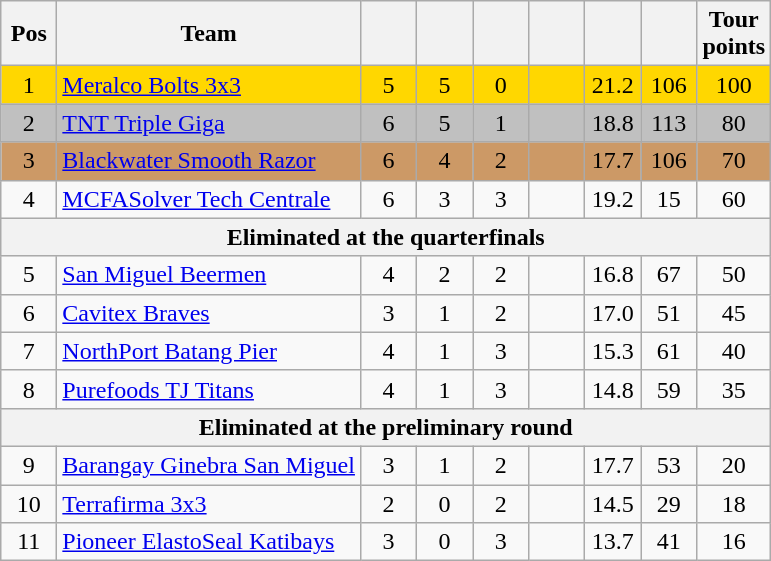<table class="wikitable" style="text-align:center">
<tr>
<th width=30>Pos</th>
<th width=180>Team</th>
<th width=30></th>
<th width=30></th>
<th width=30></th>
<th width=30></th>
<th width=30></th>
<th width=30></th>
<th width=30>Tour points</th>
</tr>
<tr bgcolor=gold>
<td>1</td>
<td align=left><a href='#'>Meralco Bolts 3x3</a></td>
<td>5</td>
<td>5</td>
<td>0</td>
<td></td>
<td>21.2</td>
<td>106</td>
<td>100</td>
</tr>
<tr bgcolor=silver>
<td>2</td>
<td align=left><a href='#'>TNT Triple Giga</a></td>
<td>6</td>
<td>5</td>
<td>1</td>
<td></td>
<td>18.8</td>
<td>113</td>
<td>80</td>
</tr>
<tr bgcolor=cc9966>
<td>3</td>
<td align=left><a href='#'>Blackwater Smooth Razor</a></td>
<td>6</td>
<td>4</td>
<td>2</td>
<td></td>
<td>17.7</td>
<td>106</td>
<td>70</td>
</tr>
<tr>
<td>4</td>
<td align=left><a href='#'>MCFASolver Tech Centrale</a></td>
<td>6</td>
<td>3</td>
<td>3</td>
<td></td>
<td>19.2</td>
<td>15</td>
<td>60</td>
</tr>
<tr>
<th colspan=9>Eliminated at the quarterfinals</th>
</tr>
<tr>
<td>5</td>
<td align=left><a href='#'>San Miguel Beermen</a></td>
<td>4</td>
<td>2</td>
<td>2</td>
<td></td>
<td>16.8</td>
<td>67</td>
<td>50</td>
</tr>
<tr>
<td>6</td>
<td align=left><a href='#'>Cavitex Braves</a></td>
<td>3</td>
<td>1</td>
<td>2</td>
<td></td>
<td>17.0</td>
<td>51</td>
<td>45</td>
</tr>
<tr>
<td>7</td>
<td align=left><a href='#'>NorthPort Batang Pier</a></td>
<td>4</td>
<td>1</td>
<td>3</td>
<td></td>
<td>15.3</td>
<td>61</td>
<td>40</td>
</tr>
<tr>
<td>8</td>
<td align=left><a href='#'>Purefoods TJ Titans</a></td>
<td>4</td>
<td>1</td>
<td>3</td>
<td></td>
<td>14.8</td>
<td>59</td>
<td>35</td>
</tr>
<tr>
<th colspan=9>Eliminated at the preliminary round</th>
</tr>
<tr>
<td>9</td>
<td align=left nowrap><a href='#'>Barangay Ginebra San Miguel</a></td>
<td>3</td>
<td>1</td>
<td>2</td>
<td></td>
<td>17.7</td>
<td>53</td>
<td>20</td>
</tr>
<tr>
<td>10</td>
<td align=left><a href='#'>Terrafirma 3x3</a></td>
<td>2</td>
<td>0</td>
<td>2</td>
<td></td>
<td>14.5</td>
<td>29</td>
<td>18</td>
</tr>
<tr>
<td>11</td>
<td align=left><a href='#'>Pioneer ElastoSeal Katibays</a></td>
<td>3</td>
<td>0</td>
<td>3</td>
<td></td>
<td>13.7</td>
<td>41</td>
<td>16</td>
</tr>
</table>
